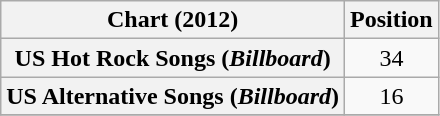<table class="wikitable plainrowheaders sortable" style="text-align:center;">
<tr>
<th>Chart (2012)</th>
<th>Position</th>
</tr>
<tr>
<th scope="row">US Hot Rock Songs (<em>Billboard</em>)</th>
<td style="text-align:center;">34</td>
</tr>
<tr>
<th scope="row">US Alternative Songs (<em>Billboard</em>)</th>
<td style="text-align:center;">16</td>
</tr>
<tr>
</tr>
</table>
